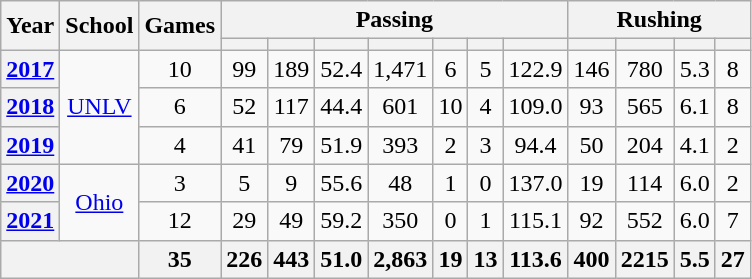<table class="wikitable" style="text-align:center;">
<tr>
<th rowspan="2">Year</th>
<th rowspan="2">School</th>
<th rowspan="2">Games</th>
<th colspan="7">Passing</th>
<th colspan="4">Rushing</th>
</tr>
<tr>
<th></th>
<th></th>
<th></th>
<th></th>
<th></th>
<th></th>
<th></th>
<th></th>
<th></th>
<th></th>
<th></th>
</tr>
<tr>
<th><a href='#'>2017</a></th>
<td rowspan="3"><a href='#'>UNLV</a></td>
<td>10</td>
<td>99</td>
<td>189</td>
<td>52.4</td>
<td>1,471</td>
<td>6</td>
<td>5</td>
<td>122.9</td>
<td>146</td>
<td>780</td>
<td>5.3</td>
<td>8</td>
</tr>
<tr>
<th><a href='#'>2018</a></th>
<td>6</td>
<td>52</td>
<td>117</td>
<td>44.4</td>
<td>601</td>
<td>10</td>
<td>4</td>
<td>109.0</td>
<td>93</td>
<td>565</td>
<td>6.1</td>
<td>8</td>
</tr>
<tr>
<th><a href='#'>2019</a></th>
<td>4</td>
<td>41</td>
<td>79</td>
<td>51.9</td>
<td>393</td>
<td>2</td>
<td>3</td>
<td>94.4</td>
<td>50</td>
<td>204</td>
<td>4.1</td>
<td>2</td>
</tr>
<tr>
<th><a href='#'>2020</a></th>
<td rowspan="2"><a href='#'>Ohio</a></td>
<td>3</td>
<td>5</td>
<td>9</td>
<td>55.6</td>
<td>48</td>
<td>1</td>
<td>0</td>
<td>137.0</td>
<td>19</td>
<td>114</td>
<td>6.0</td>
<td>2</td>
</tr>
<tr>
<th><a href='#'>2021</a></th>
<td>12</td>
<td>29</td>
<td>49</td>
<td>59.2</td>
<td>350</td>
<td>0</td>
<td>1</td>
<td>115.1</td>
<td>92</td>
<td>552</td>
<td>6.0</td>
<td>7</td>
</tr>
<tr>
<th colspan="2"></th>
<th>35</th>
<th>226</th>
<th>443</th>
<th>51.0</th>
<th>2,863</th>
<th>19</th>
<th>13</th>
<th>113.6</th>
<th>400</th>
<th>2215</th>
<th>5.5</th>
<th>27</th>
</tr>
</table>
